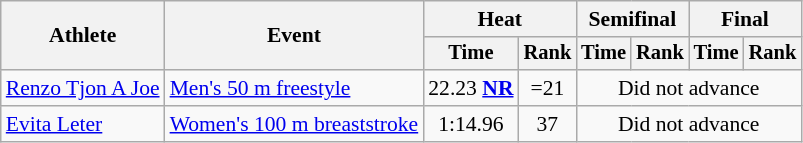<table class=wikitable style="font-size:90%">
<tr>
<th rowspan="2">Athlete</th>
<th rowspan="2">Event</th>
<th colspan="2">Heat</th>
<th colspan="2">Semifinal</th>
<th colspan="2">Final</th>
</tr>
<tr style="font-size:95%">
<th>Time</th>
<th>Rank</th>
<th>Time</th>
<th>Rank</th>
<th>Time</th>
<th>Rank</th>
</tr>
<tr align=center>
<td align=left><a href='#'>Renzo Tjon A Joe</a></td>
<td align=left><a href='#'>Men's 50 m freestyle</a></td>
<td>22.23 <strong><a href='#'>NR</a></strong></td>
<td>=21</td>
<td colspan=4>Did not advance</td>
</tr>
<tr align=center>
<td align=left><a href='#'>Evita Leter</a></td>
<td align=left><a href='#'>Women's 100 m breaststroke</a></td>
<td>1:14.96</td>
<td>37</td>
<td colspan=4>Did not advance</td>
</tr>
</table>
